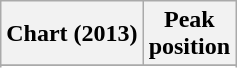<table class="wikitable sortable">
<tr>
<th>Chart (2013)</th>
<th>Peak<br>position</th>
</tr>
<tr>
</tr>
<tr>
</tr>
<tr>
</tr>
</table>
